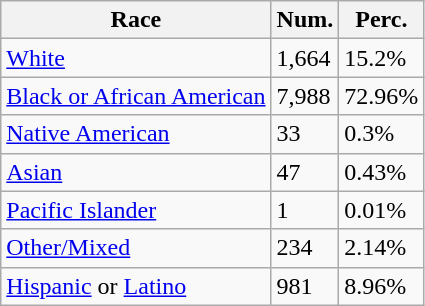<table class="wikitable">
<tr>
<th>Race</th>
<th>Num.</th>
<th>Perc.</th>
</tr>
<tr>
<td><a href='#'>White</a></td>
<td>1,664</td>
<td>15.2%</td>
</tr>
<tr>
<td><a href='#'>Black or African American</a></td>
<td>7,988</td>
<td>72.96%</td>
</tr>
<tr>
<td><a href='#'>Native American</a></td>
<td>33</td>
<td>0.3%</td>
</tr>
<tr>
<td><a href='#'>Asian</a></td>
<td>47</td>
<td>0.43%</td>
</tr>
<tr>
<td><a href='#'>Pacific Islander</a></td>
<td>1</td>
<td>0.01%</td>
</tr>
<tr>
<td><a href='#'>Other/Mixed</a></td>
<td>234</td>
<td>2.14%</td>
</tr>
<tr>
<td><a href='#'>Hispanic</a> or <a href='#'>Latino</a></td>
<td>981</td>
<td>8.96%</td>
</tr>
</table>
